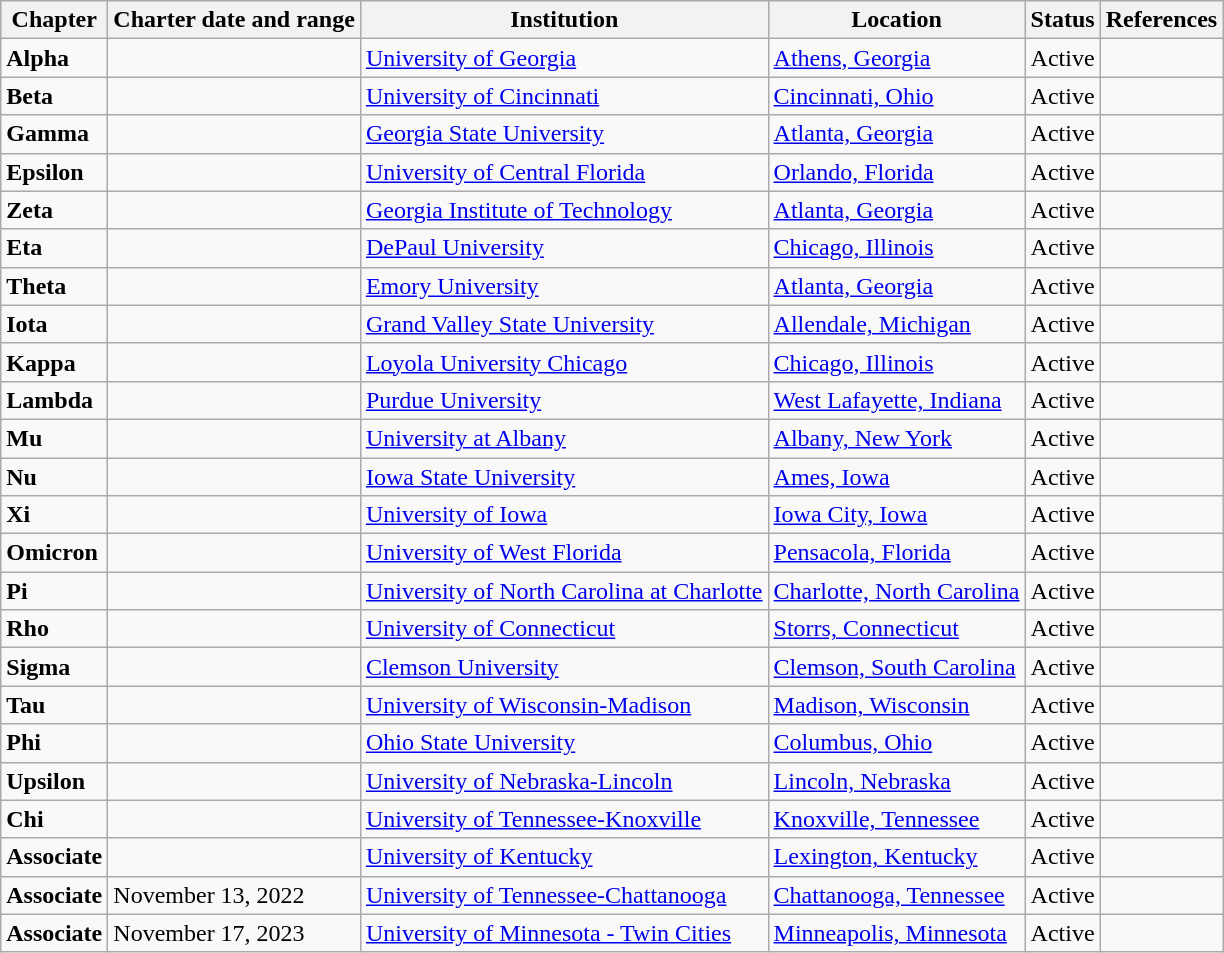<table class="wikitable sortable">
<tr>
<th>Chapter</th>
<th>Charter date and range</th>
<th>Institution</th>
<th>Location</th>
<th>Status</th>
<th>References</th>
</tr>
<tr>
<td><strong>Alpha</strong></td>
<td></td>
<td><a href='#'>University of Georgia</a></td>
<td><a href='#'>Athens, Georgia</a></td>
<td>Active</td>
<td></td>
</tr>
<tr>
<td><strong>Beta</strong></td>
<td></td>
<td><a href='#'>University of Cincinnati</a></td>
<td><a href='#'>Cincinnati, Ohio</a></td>
<td>Active</td>
<td></td>
</tr>
<tr>
<td><strong>Gamma</strong></td>
<td></td>
<td><a href='#'>Georgia State University</a></td>
<td><a href='#'>Atlanta, Georgia</a></td>
<td>Active</td>
<td></td>
</tr>
<tr>
<td><strong>Epsilon</strong></td>
<td></td>
<td><a href='#'>University of Central Florida</a></td>
<td><a href='#'>Orlando, Florida</a></td>
<td>Active</td>
<td></td>
</tr>
<tr>
<td><strong>Zeta</strong></td>
<td></td>
<td><a href='#'>Georgia Institute of Technology</a></td>
<td><a href='#'>Atlanta, Georgia</a></td>
<td>Active</td>
<td></td>
</tr>
<tr>
<td><strong>Eta</strong></td>
<td></td>
<td><a href='#'>DePaul University</a></td>
<td><a href='#'>Chicago, Illinois</a></td>
<td>Active</td>
<td></td>
</tr>
<tr>
<td><strong>Theta</strong></td>
<td></td>
<td><a href='#'>Emory University</a></td>
<td><a href='#'>Atlanta, Georgia</a></td>
<td>Active</td>
<td></td>
</tr>
<tr>
<td><strong>Iota</strong></td>
<td></td>
<td><a href='#'>Grand Valley State University</a></td>
<td><a href='#'>Allendale, Michigan</a></td>
<td>Active</td>
<td></td>
</tr>
<tr>
<td><strong>Kappa</strong></td>
<td></td>
<td><a href='#'>Loyola University Chicago</a></td>
<td><a href='#'>Chicago, Illinois</a></td>
<td>Active</td>
<td></td>
</tr>
<tr>
<td><strong>Lambda</strong></td>
<td></td>
<td><a href='#'>Purdue University</a></td>
<td><a href='#'>West Lafayette, Indiana</a></td>
<td>Active</td>
<td></td>
</tr>
<tr>
<td><strong>Mu</strong></td>
<td></td>
<td><a href='#'>University at Albany</a></td>
<td><a href='#'>Albany, New York</a></td>
<td>Active</td>
<td></td>
</tr>
<tr>
<td><strong>Nu</strong></td>
<td></td>
<td><a href='#'>Iowa State University</a></td>
<td><a href='#'>Ames, Iowa</a></td>
<td>Active</td>
<td></td>
</tr>
<tr>
<td><strong>Xi</strong></td>
<td></td>
<td><a href='#'>University of Iowa</a></td>
<td><a href='#'>Iowa City, Iowa</a></td>
<td>Active</td>
<td></td>
</tr>
<tr>
<td><strong>Omicron</strong></td>
<td></td>
<td><a href='#'>University of West Florida</a></td>
<td><a href='#'>Pensacola, Florida</a></td>
<td>Active</td>
<td></td>
</tr>
<tr>
<td><strong>Pi</strong></td>
<td></td>
<td><a href='#'>University of North Carolina at Charlotte</a></td>
<td><a href='#'>Charlotte, North Carolina</a></td>
<td>Active</td>
<td></td>
</tr>
<tr>
<td><strong>Rho</strong></td>
<td></td>
<td><a href='#'>University of Connecticut</a></td>
<td><a href='#'>Storrs, Connecticut</a></td>
<td>Active</td>
<td></td>
</tr>
<tr>
<td><strong>Sigma</strong></td>
<td></td>
<td><a href='#'>Clemson University</a></td>
<td><a href='#'>Clemson, South Carolina</a></td>
<td>Active</td>
<td></td>
</tr>
<tr>
<td><strong>Tau</strong></td>
<td></td>
<td><a href='#'>University of Wisconsin-Madison</a></td>
<td><a href='#'>Madison, Wisconsin</a></td>
<td>Active</td>
<td></td>
</tr>
<tr>
<td><strong>Phi</strong></td>
<td></td>
<td><a href='#'>Ohio State University</a></td>
<td><a href='#'>Columbus, Ohio</a></td>
<td>Active</td>
<td></td>
</tr>
<tr>
<td><strong>Upsilon</strong></td>
<td></td>
<td><a href='#'>University of Nebraska-Lincoln</a></td>
<td><a href='#'>Lincoln, Nebraska</a></td>
<td>Active</td>
<td></td>
</tr>
<tr>
<td><strong>Chi</strong></td>
<td></td>
<td><a href='#'>University of Tennessee-Knoxville</a></td>
<td><a href='#'>Knoxville, Tennessee</a></td>
<td>Active</td>
<td></td>
</tr>
<tr>
<td><strong>Associate</strong></td>
<td></td>
<td><a href='#'>University of Kentucky</a></td>
<td><a href='#'>Lexington, Kentucky</a></td>
<td>Active</td>
<td></td>
</tr>
<tr>
<td><strong>Associate</strong></td>
<td>November 13, 2022</td>
<td><a href='#'>University of Tennessee-Chattanooga</a></td>
<td><a href='#'>Chattanooga, Tennessee</a></td>
<td>Active</td>
<td></td>
</tr>
<tr>
<td><strong>Associate</strong></td>
<td>November 17, 2023</td>
<td><a href='#'>University of Minnesota - Twin Cities</a></td>
<td><a href='#'>Minneapolis, Minnesota</a></td>
<td>Active</td>
<td></td>
</tr>
</table>
